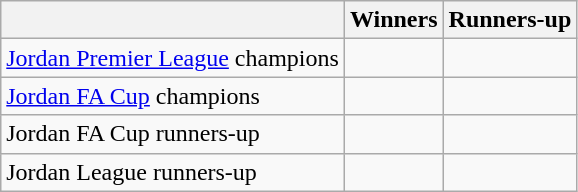<table class="wikitable">
<tr>
<th></th>
<th>Winners</th>
<th>Runners-up</th>
</tr>
<tr>
<td><a href='#'>Jordan Premier League</a> champions</td>
<td></td>
<td></td>
</tr>
<tr>
<td><a href='#'>Jordan FA Cup</a> champions</td>
<td></td>
<td></td>
</tr>
<tr>
<td>Jordan FA Cup runners-up</td>
<td></td>
<td></td>
</tr>
<tr>
<td>Jordan League runners-up</td>
<td></td>
<td></td>
</tr>
</table>
